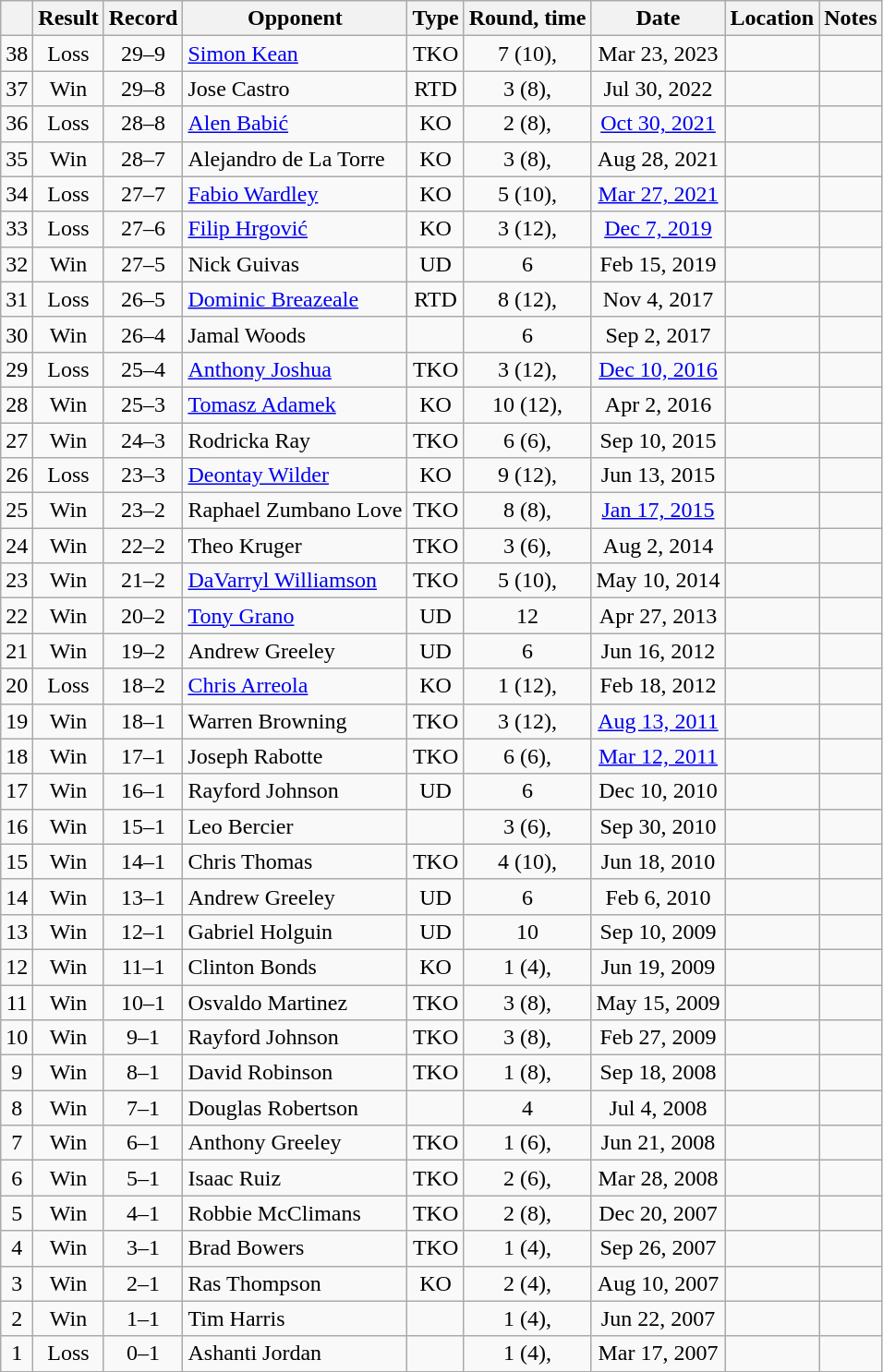<table class="wikitable" style="text-align:center">
<tr>
<th></th>
<th>Result</th>
<th>Record</th>
<th>Opponent</th>
<th>Type</th>
<th>Round, time</th>
<th>Date</th>
<th>Location</th>
<th>Notes</th>
</tr>
<tr>
<td>38</td>
<td>Loss</td>
<td>29–9</td>
<td style="text-align:left;"><a href='#'>Simon Kean</a></td>
<td>TKO</td>
<td>7 (10), </td>
<td>Mar 23, 2023</td>
<td style="text-align:left;"></td>
<td></td>
</tr>
<tr>
<td>37</td>
<td>Win</td>
<td>29–8</td>
<td style="text-align:left;">Jose Castro</td>
<td>RTD</td>
<td>3 (8), </td>
<td>Jul 30, 2022</td>
<td style="text-align:left;"></td>
<td></td>
</tr>
<tr>
<td>36</td>
<td>Loss</td>
<td>28–8</td>
<td style="text-align:left;"><a href='#'>Alen Babić</a></td>
<td>KO</td>
<td>2 (8), </td>
<td><a href='#'>Oct 30, 2021</a></td>
<td style="text-align:left;"></td>
<td></td>
</tr>
<tr>
<td>35</td>
<td>Win</td>
<td>28–7</td>
<td style="text-align:left;">Alejandro de La Torre</td>
<td>KO</td>
<td>3 (8), </td>
<td>Aug 28, 2021</td>
<td style="text-align:left;"></td>
<td></td>
</tr>
<tr>
<td>34</td>
<td>Loss</td>
<td>27–7</td>
<td style="text-align:left;"><a href='#'>Fabio Wardley</a></td>
<td>KO</td>
<td>5 (10), </td>
<td><a href='#'>Mar 27, 2021</a></td>
<td style="text-align:left;"></td>
<td></td>
</tr>
<tr>
<td>33</td>
<td>Loss</td>
<td>27–6</td>
<td style="text-align:left;"><a href='#'>Filip Hrgović</a></td>
<td>KO</td>
<td>3 (12), </td>
<td><a href='#'>Dec 7, 2019</a></td>
<td style="text-align:left;"></td>
<td style="text-align:left;"></td>
</tr>
<tr>
<td>32</td>
<td>Win</td>
<td>27–5</td>
<td style="text-align:left;">Nick Guivas</td>
<td>UD</td>
<td>6</td>
<td>Feb 15, 2019</td>
<td style="text-align:left;"></td>
<td></td>
</tr>
<tr>
<td>31</td>
<td>Loss</td>
<td>26–5</td>
<td style="text-align:left;"><a href='#'>Dominic Breazeale</a></td>
<td>RTD</td>
<td>8 (12), </td>
<td>Nov 4, 2017</td>
<td style="text-align:left;"></td>
<td></td>
</tr>
<tr>
<td>30</td>
<td>Win</td>
<td>26–4</td>
<td style="text-align:left;">Jamal Woods</td>
<td></td>
<td>6</td>
<td>Sep 2, 2017</td>
<td style="text-align:left;"></td>
<td></td>
</tr>
<tr>
<td>29</td>
<td>Loss</td>
<td>25–4</td>
<td style="text-align:left;"><a href='#'>Anthony Joshua</a></td>
<td>TKO</td>
<td>3 (12), </td>
<td><a href='#'>Dec 10, 2016</a></td>
<td style="text-align:left;"></td>
<td style="text-align:left;"></td>
</tr>
<tr>
<td>28</td>
<td>Win</td>
<td>25–3</td>
<td style="text-align:left;"><a href='#'>Tomasz Adamek</a></td>
<td>KO</td>
<td>10 (12), </td>
<td>Apr 2, 2016</td>
<td style="text-align:left;"></td>
<td style="text-align:left;"></td>
</tr>
<tr>
<td>27</td>
<td>Win</td>
<td>24–3</td>
<td style="text-align:left;">Rodricka Ray</td>
<td>TKO</td>
<td>6 (6), </td>
<td>Sep 10, 2015</td>
<td style="text-align:left;"></td>
<td></td>
</tr>
<tr>
<td>26</td>
<td>Loss</td>
<td>23–3</td>
<td style="text-align:left;"><a href='#'>Deontay Wilder</a></td>
<td>KO</td>
<td>9 (12), </td>
<td>Jun 13, 2015</td>
<td style="text-align:left;"></td>
<td style="text-align:left;"></td>
</tr>
<tr>
<td>25</td>
<td>Win</td>
<td>23–2</td>
<td style="text-align:left;">Raphael Zumbano Love</td>
<td>TKO</td>
<td>8 (8), </td>
<td><a href='#'>Jan 17, 2015</a></td>
<td style="text-align:left;"></td>
<td></td>
</tr>
<tr>
<td>24</td>
<td>Win</td>
<td>22–2</td>
<td style="text-align:left;">Theo Kruger</td>
<td>TKO</td>
<td>3 (6), </td>
<td>Aug 2, 2014</td>
<td style="text-align:left;"></td>
<td></td>
</tr>
<tr>
<td>23</td>
<td>Win</td>
<td>21–2</td>
<td style="text-align:left;"><a href='#'>DaVarryl Williamson</a></td>
<td>TKO</td>
<td>5 (10), </td>
<td>May 10, 2014</td>
<td style="text-align:left;"></td>
<td></td>
</tr>
<tr>
<td>22</td>
<td>Win</td>
<td>20–2</td>
<td style="text-align:left;"><a href='#'>Tony Grano</a></td>
<td>UD</td>
<td>12</td>
<td>Apr 27, 2013</td>
<td style="text-align:left;"></td>
<td style="text-align:left;"></td>
</tr>
<tr>
<td>21</td>
<td>Win</td>
<td>19–2</td>
<td style="text-align:left;">Andrew Greeley</td>
<td>UD</td>
<td>6</td>
<td>Jun 16, 2012</td>
<td style="text-align:left;"></td>
<td></td>
</tr>
<tr>
<td>20</td>
<td>Loss</td>
<td>18–2</td>
<td style="text-align:left;"><a href='#'>Chris Arreola</a></td>
<td>KO</td>
<td>1 (12), </td>
<td>Feb 18, 2012</td>
<td style="text-align:left;"></td>
<td style="text-align:left;"></td>
</tr>
<tr>
<td>19</td>
<td>Win</td>
<td>18–1</td>
<td style="text-align:left;">Warren Browning</td>
<td>TKO</td>
<td>3 (12), </td>
<td><a href='#'>Aug 13, 2011</a></td>
<td style="text-align:left;"></td>
<td style="text-align:left;"></td>
</tr>
<tr>
<td>18</td>
<td>Win</td>
<td>17–1</td>
<td style="text-align:left;">Joseph Rabotte</td>
<td>TKO</td>
<td>6 (6), </td>
<td><a href='#'>Mar 12, 2011</a></td>
<td style="text-align:left;"></td>
<td></td>
</tr>
<tr>
<td>17</td>
<td>Win</td>
<td>16–1</td>
<td style="text-align:left;">Rayford Johnson</td>
<td>UD</td>
<td>6</td>
<td>Dec 10, 2010</td>
<td style="text-align:left;"></td>
<td></td>
</tr>
<tr>
<td>16</td>
<td>Win</td>
<td>15–1</td>
<td style="text-align:left;">Leo Bercier</td>
<td></td>
<td>3 (6), </td>
<td>Sep 30, 2010</td>
<td style="text-align:left;"></td>
<td></td>
</tr>
<tr>
<td>15</td>
<td>Win</td>
<td>14–1</td>
<td style="text-align:left;">Chris Thomas</td>
<td>TKO</td>
<td>4 (10), </td>
<td>Jun 18, 2010</td>
<td style="text-align:left;"></td>
<td style="text-align:left;"></td>
</tr>
<tr>
<td>14</td>
<td>Win</td>
<td>13–1</td>
<td style="text-align:left;">Andrew Greeley</td>
<td>UD</td>
<td>6</td>
<td>Feb 6, 2010</td>
<td style="text-align:left;"></td>
<td></td>
</tr>
<tr>
<td>13</td>
<td>Win</td>
<td>12–1</td>
<td style="text-align:left;">Gabriel Holguin</td>
<td>UD</td>
<td>10</td>
<td>Sep 10, 2009</td>
<td style="text-align:left;"></td>
<td style="text-align:left;"></td>
</tr>
<tr>
<td>12</td>
<td>Win</td>
<td>11–1</td>
<td style="text-align:left;">Clinton Bonds</td>
<td>KO</td>
<td>1 (4), </td>
<td>Jun 19, 2009</td>
<td style="text-align:left;"></td>
<td></td>
</tr>
<tr>
<td>11</td>
<td>Win</td>
<td>10–1</td>
<td style="text-align:left;">Osvaldo Martinez</td>
<td>TKO</td>
<td>3 (8), </td>
<td>May 15, 2009</td>
<td style="text-align:left;"></td>
<td style="text-align:left;"></td>
</tr>
<tr>
<td>10</td>
<td>Win</td>
<td>9–1</td>
<td style="text-align:left;">Rayford Johnson</td>
<td>TKO</td>
<td>3 (8), </td>
<td>Feb 27, 2009</td>
<td style="text-align:left;"></td>
<td style="text-align:left;"></td>
</tr>
<tr>
<td>9</td>
<td>Win</td>
<td>8–1</td>
<td style="text-align:left;">David Robinson</td>
<td>TKO</td>
<td>1 (8), </td>
<td>Sep 18, 2008</td>
<td style="text-align:left;"></td>
<td style="text-align:left;"></td>
</tr>
<tr>
<td>8</td>
<td>Win</td>
<td>7–1</td>
<td style="text-align:left;">Douglas Robertson</td>
<td></td>
<td>4</td>
<td>Jul 4, 2008</td>
<td style="text-align:left;"></td>
<td></td>
</tr>
<tr>
<td>7</td>
<td>Win</td>
<td>6–1</td>
<td style="text-align:left;">Anthony Greeley</td>
<td>TKO</td>
<td>1 (6), </td>
<td>Jun 21, 2008</td>
<td style="text-align:left;"></td>
<td></td>
</tr>
<tr>
<td>6</td>
<td>Win</td>
<td>5–1</td>
<td style="text-align:left;">Isaac Ruiz</td>
<td>TKO</td>
<td>2 (6), </td>
<td>Mar 28, 2008</td>
<td style="text-align:left;"></td>
<td></td>
</tr>
<tr>
<td>5</td>
<td>Win</td>
<td>4–1</td>
<td style="text-align:left;">Robbie McClimans</td>
<td>TKO</td>
<td>2 (8), </td>
<td>Dec 20, 2007</td>
<td style="text-align:left;"></td>
<td></td>
</tr>
<tr>
<td>4</td>
<td>Win</td>
<td>3–1</td>
<td style="text-align:left;">Brad Bowers</td>
<td>TKO</td>
<td>1 (4), </td>
<td>Sep 26, 2007</td>
<td style="text-align:left;"></td>
<td></td>
</tr>
<tr>
<td>3</td>
<td>Win</td>
<td>2–1</td>
<td style="text-align:left;">Ras Thompson</td>
<td>KO</td>
<td>2 (4), </td>
<td>Aug 10, 2007</td>
<td style="text-align:left;"></td>
<td></td>
</tr>
<tr>
<td>2</td>
<td>Win</td>
<td>1–1</td>
<td style="text-align:left;">Tim Harris</td>
<td></td>
<td>1 (4), </td>
<td>Jun 22, 2007</td>
<td style="text-align:left;"></td>
<td></td>
</tr>
<tr>
<td>1</td>
<td>Loss</td>
<td>0–1</td>
<td style="text-align:left;">Ashanti Jordan</td>
<td></td>
<td>1 (4), </td>
<td>Mar 17, 2007</td>
<td style="text-align:left;"></td>
<td></td>
</tr>
</table>
